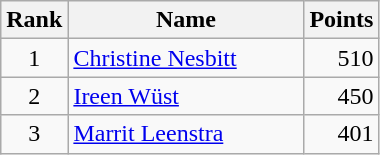<table class="wikitable" border="1">
<tr>
<th width=30>Rank</th>
<th width=150>Name</th>
<th width=25>Points</th>
</tr>
<tr>
<td align=center>1</td>
<td> <a href='#'>Christine Nesbitt</a></td>
<td align=right>510</td>
</tr>
<tr>
<td align=center>2</td>
<td> <a href='#'>Ireen Wüst</a></td>
<td align=right>450</td>
</tr>
<tr>
<td align=center>3</td>
<td> <a href='#'>Marrit Leenstra</a></td>
<td align=right>401</td>
</tr>
</table>
